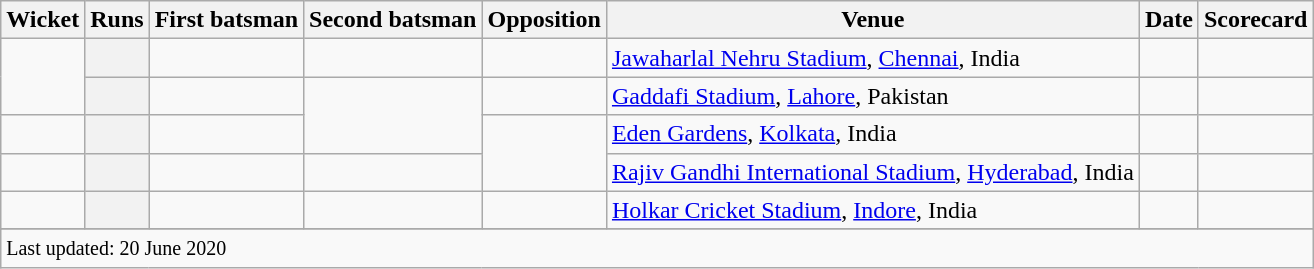<table class="wikitable sortable">
<tr>
<th scope=col>Wicket</th>
<th scope=col>Runs</th>
<th scope=col>First batsman</th>
<th scope=col>Second batsman</th>
<th scope=col>Opposition</th>
<th scope=col>Venue</th>
<th scope=col>Date</th>
<th scope=col>Scorecard</th>
</tr>
<tr>
<td align=center rowspan=2></td>
<th scope=row style=text-align:center;></th>
<td></td>
<td></td>
<td></td>
<td><a href='#'>Jawaharlal Nehru Stadium</a>, <a href='#'>Chennai</a>, India</td>
<td></td>
<td></td>
</tr>
<tr>
<th scope=row style=text-align:center;></th>
<td></td>
<td rowspan=2></td>
<td></td>
<td><a href='#'>Gaddafi Stadium</a>, <a href='#'>Lahore</a>, Pakistan</td>
<td></td>
<td></td>
</tr>
<tr>
<td align=center></td>
<th scope=row style=text-align:center;></th>
<td></td>
<td rowspan=2></td>
<td><a href='#'>Eden Gardens</a>, <a href='#'>Kolkata</a>, India</td>
<td></td>
<td></td>
</tr>
<tr>
<td align=center></td>
<th scope=row style=text-align:center;></th>
<td></td>
<td></td>
<td><a href='#'>Rajiv Gandhi International Stadium</a>, <a href='#'>Hyderabad</a>, India</td>
<td></td>
<td></td>
</tr>
<tr>
<td align=center></td>
<th scope=row style=text-align:center;></th>
<td></td>
<td></td>
<td></td>
<td><a href='#'>Holkar Cricket Stadium</a>, <a href='#'>Indore</a>, India</td>
<td></td>
<td></td>
</tr>
<tr>
</tr>
<tr class=sortbottom>
<td colspan=8><small>Last updated: 20 June 2020</small></td>
</tr>
</table>
